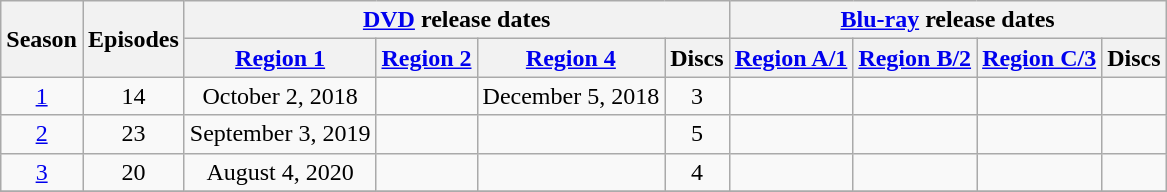<table class="wikitable plainrowheaders" style="text-align: center;">
<tr>
<th scope="col" rowspan="2">Season</th>
<th scope="col" rowspan="2">Episodes</th>
<th scope="col" colspan="4"><a href='#'>DVD</a> release dates</th>
<th scope="col" colspan="4"><a href='#'>Blu-ray</a> release dates</th>
</tr>
<tr>
<th scope="col"><a href='#'>Region 1</a></th>
<th scope="col"><a href='#'>Region 2</a></th>
<th scope="col"><a href='#'>Region 4</a></th>
<th scope="col">Discs</th>
<th scope="col"><a href='#'>Region A/1</a></th>
<th scope="col"><a href='#'>Region B/2</a></th>
<th scope="col"><a href='#'>Region C/3</a></th>
<th scope="col">Discs</th>
</tr>
<tr>
<td scope="row"><a href='#'>1</a></td>
<td>14</td>
<td>October 2, 2018</td>
<td></td>
<td>December 5, 2018</td>
<td>3</td>
<td></td>
<td></td>
<td></td>
<td></td>
</tr>
<tr>
<td scope="row"><a href='#'>2</a></td>
<td>23</td>
<td>September 3, 2019</td>
<td></td>
<td></td>
<td>5</td>
<td></td>
<td></td>
<td></td>
<td></td>
</tr>
<tr>
<td scope="row"><a href='#'>3</a></td>
<td>20</td>
<td>August 4, 2020</td>
<td></td>
<td></td>
<td>4</td>
<td></td>
<td></td>
<td></td>
<td></td>
</tr>
<tr>
</tr>
</table>
